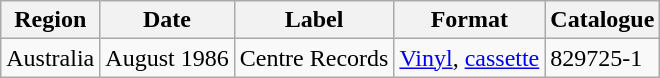<table class="wikitable">
<tr>
<th>Region</th>
<th>Date</th>
<th>Label</th>
<th>Format</th>
<th>Catalogue</th>
</tr>
<tr>
<td>Australia</td>
<td>August 1986</td>
<td>Centre Records</td>
<td><a href='#'>Vinyl</a>, <a href='#'>cassette</a></td>
<td>829725-1</td>
</tr>
</table>
